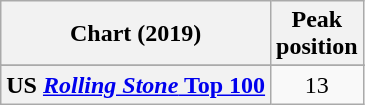<table class="wikitable sortable plainrowheaders">
<tr>
<th scope="col">Chart (2019)</th>
<th scope="col">Peak<br>position</th>
</tr>
<tr>
</tr>
<tr>
</tr>
<tr>
</tr>
<tr>
</tr>
<tr>
</tr>
<tr>
<th scope="row">US <a href='#'><em>Rolling Stone</em> Top 100</a></th>
<td style="text-align:center;">13</td>
</tr>
</table>
